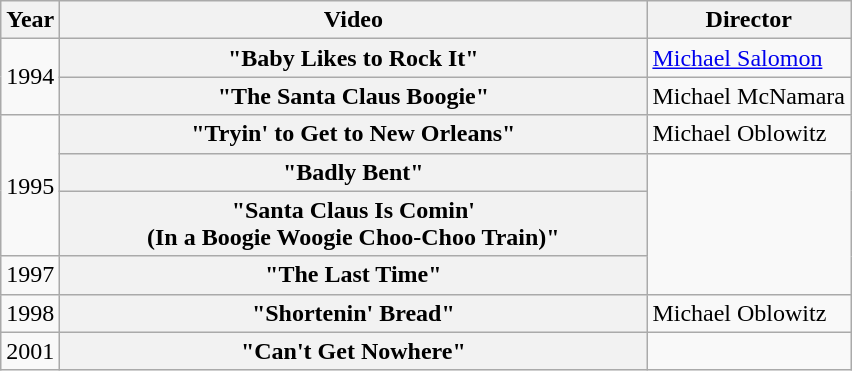<table class="wikitable plainrowheaders">
<tr>
<th>Year</th>
<th style="width:24em;">Video</th>
<th>Director</th>
</tr>
<tr>
<td rowspan="2">1994</td>
<th scope="row">"Baby Likes to Rock It"</th>
<td><a href='#'>Michael Salomon</a></td>
</tr>
<tr>
<th scope="row">"The Santa Claus Boogie"</th>
<td>Michael McNamara</td>
</tr>
<tr>
<td rowspan="3">1995</td>
<th scope="row">"Tryin' to Get to New Orleans"</th>
<td>Michael Oblowitz</td>
</tr>
<tr>
<th scope="row">"Badly Bent"</th>
</tr>
<tr>
<th scope="row">"Santa Claus Is Comin'<br>(In a Boogie Woogie Choo-Choo Train)"</th>
</tr>
<tr>
<td>1997</td>
<th scope="row">"The Last Time"</th>
</tr>
<tr>
<td>1998</td>
<th scope="row">"Shortenin' Bread"</th>
<td>Michael Oblowitz</td>
</tr>
<tr>
<td>2001</td>
<th scope="row">"Can't Get Nowhere"</th>
</tr>
</table>
